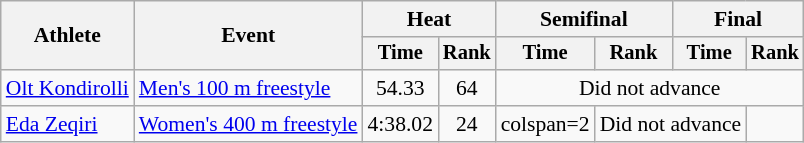<table class=wikitable style="font-size:90%">
<tr>
<th rowspan="2">Athlete</th>
<th rowspan="2">Event</th>
<th colspan="2">Heat</th>
<th colspan="2">Semifinal</th>
<th colspan="2">Final</th>
</tr>
<tr style="font-size:95%">
<th>Time</th>
<th>Rank</th>
<th>Time</th>
<th>Rank</th>
<th>Time</th>
<th>Rank</th>
</tr>
<tr align=center>
<td align=left><a href='#'>Olt Kondirolli</a></td>
<td align=left><a href='#'>Men's 100 m freestyle</a></td>
<td>54.33</td>
<td>64</td>
<td colspan="4">Did not advance</td>
</tr>
<tr align=center>
<td align=left><a href='#'>Eda Zeqiri</a></td>
<td align=left><a href='#'>Women's 400 m freestyle</a></td>
<td>4:38.02</td>
<td>24</td>
<td>colspan=2 </td>
<td colspan="2">Did not advance</td>
</tr>
</table>
